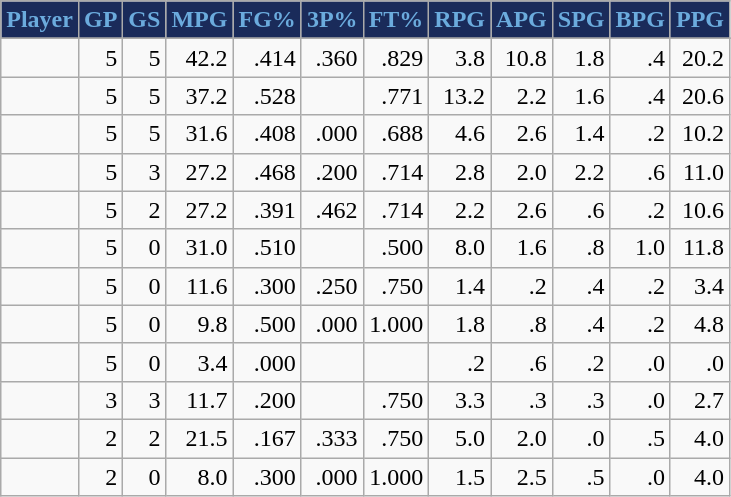<table class="wikitable sortable" style="text-align:right;">
<tr>
<th style="background:#1A2B5A; color:#6BABDD">Player</th>
<th style="background:#1A2B5A; color:#6BABDD">GP</th>
<th style="background:#1A2B5A; color:#6BABDD">GS</th>
<th style="background:#1A2B5A; color:#6BABDD">MPG</th>
<th style="background:#1A2B5A; color:#6BABDD">FG%</th>
<th style="background:#1A2B5A; color:#6BABDD">3P%</th>
<th style="background:#1A2B5A; color:#6BABDD">FT%</th>
<th style="background:#1A2B5A; color:#6BABDD">RPG</th>
<th style="background:#1A2B5A; color:#6BABDD">APG</th>
<th style="background:#1A2B5A; color:#6BABDD">SPG</th>
<th style="background:#1A2B5A; color:#6BABDD">BPG</th>
<th style="background:#1A2B5A; color:#6BABDD">PPG</th>
</tr>
<tr>
</tr>
<tr>
<td style="text-align:left;"></td>
<td>5</td>
<td>5</td>
<td>42.2</td>
<td>.414</td>
<td>.360</td>
<td>.829</td>
<td>3.8</td>
<td>10.8</td>
<td>1.8</td>
<td>.4</td>
<td>20.2</td>
</tr>
<tr>
<td style="text-align:left;"></td>
<td>5</td>
<td>5</td>
<td>37.2</td>
<td>.528</td>
<td></td>
<td>.771</td>
<td>13.2</td>
<td>2.2</td>
<td>1.6</td>
<td>.4</td>
<td>20.6</td>
</tr>
<tr>
<td style="text-align:left;"></td>
<td>5</td>
<td>5</td>
<td>31.6</td>
<td>.408</td>
<td>.000</td>
<td>.688</td>
<td>4.6</td>
<td>2.6</td>
<td>1.4</td>
<td>.2</td>
<td>10.2</td>
</tr>
<tr>
<td style="text-align:left;"></td>
<td>5</td>
<td>3</td>
<td>27.2</td>
<td>.468</td>
<td>.200</td>
<td>.714</td>
<td>2.8</td>
<td>2.0</td>
<td>2.2</td>
<td>.6</td>
<td>11.0</td>
</tr>
<tr>
<td style="text-align:left;"></td>
<td>5</td>
<td>2</td>
<td>27.2</td>
<td>.391</td>
<td>.462</td>
<td>.714</td>
<td>2.2</td>
<td>2.6</td>
<td>.6</td>
<td>.2</td>
<td>10.6</td>
</tr>
<tr>
<td style="text-align:left;"></td>
<td>5</td>
<td>0</td>
<td>31.0</td>
<td>.510</td>
<td></td>
<td>.500</td>
<td>8.0</td>
<td>1.6</td>
<td>.8</td>
<td>1.0</td>
<td>11.8</td>
</tr>
<tr>
<td style="text-align:left;"></td>
<td>5</td>
<td>0</td>
<td>11.6</td>
<td>.300</td>
<td>.250</td>
<td>.750</td>
<td>1.4</td>
<td>.2</td>
<td>.4</td>
<td>.2</td>
<td>3.4</td>
</tr>
<tr>
<td style="text-align:left;"></td>
<td>5</td>
<td>0</td>
<td>9.8</td>
<td>.500</td>
<td>.000</td>
<td>1.000</td>
<td>1.8</td>
<td>.8</td>
<td>.4</td>
<td>.2</td>
<td>4.8</td>
</tr>
<tr>
<td style="text-align:left;"></td>
<td>5</td>
<td>0</td>
<td>3.4</td>
<td>.000</td>
<td></td>
<td></td>
<td>.2</td>
<td>.6</td>
<td>.2</td>
<td>.0</td>
<td>.0</td>
</tr>
<tr>
<td style="text-align:left;"></td>
<td>3</td>
<td>3</td>
<td>11.7</td>
<td>.200</td>
<td></td>
<td>.750</td>
<td>3.3</td>
<td>.3</td>
<td>.3</td>
<td>.0</td>
<td>2.7</td>
</tr>
<tr>
<td style="text-align:left;"></td>
<td>2</td>
<td>2</td>
<td>21.5</td>
<td>.167</td>
<td>.333</td>
<td>.750</td>
<td>5.0</td>
<td>2.0</td>
<td>.0</td>
<td>.5</td>
<td>4.0</td>
</tr>
<tr>
<td style="text-align:left;"></td>
<td>2</td>
<td>0</td>
<td>8.0</td>
<td>.300</td>
<td>.000</td>
<td>1.000</td>
<td>1.5</td>
<td>2.5</td>
<td>.5</td>
<td>.0</td>
<td>4.0</td>
</tr>
</table>
